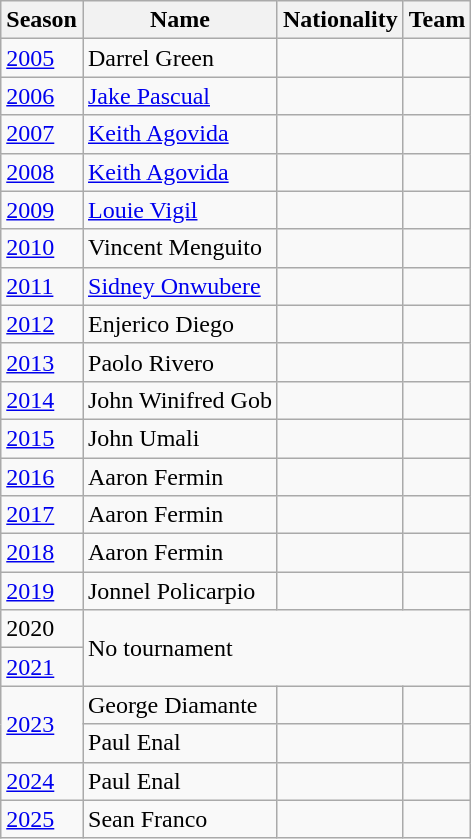<table class="wikitable">
<tr>
<th>Season</th>
<th>Name</th>
<th>Nationality</th>
<th>Team</th>
</tr>
<tr>
<td><a href='#'>2005</a></td>
<td>Darrel Green</td>
<td></td>
<td></td>
</tr>
<tr>
<td><a href='#'>2006</a></td>
<td><a href='#'>Jake Pascual</a></td>
<td></td>
<td></td>
</tr>
<tr>
<td><a href='#'>2007</a></td>
<td><a href='#'>Keith Agovida</a></td>
<td></td>
<td></td>
</tr>
<tr>
<td><a href='#'>2008</a></td>
<td><a href='#'>Keith Agovida</a></td>
<td></td>
<td></td>
</tr>
<tr>
<td><a href='#'>2009</a></td>
<td><a href='#'>Louie Vigil</a></td>
<td></td>
<td></td>
</tr>
<tr>
<td><a href='#'>2010</a></td>
<td>Vincent Menguito</td>
<td></td>
<td></td>
</tr>
<tr>
<td><a href='#'>2011</a></td>
<td><a href='#'>Sidney Onwubere</a></td>
<td></td>
<td></td>
</tr>
<tr>
<td><a href='#'>2012</a></td>
<td>Enjerico Diego</td>
<td></td>
<td></td>
</tr>
<tr>
<td><a href='#'>2013</a></td>
<td>Paolo Rivero</td>
<td></td>
<td></td>
</tr>
<tr>
<td><a href='#'>2014</a></td>
<td>John Winifred Gob</td>
<td></td>
<td></td>
</tr>
<tr>
<td><a href='#'>2015</a></td>
<td>John Umali</td>
<td></td>
<td></td>
</tr>
<tr>
<td><a href='#'>2016</a></td>
<td>Aaron Fermin</td>
<td></td>
<td></td>
</tr>
<tr>
<td><a href='#'>2017</a></td>
<td>Aaron Fermin</td>
<td></td>
<td></td>
</tr>
<tr>
<td><a href='#'>2018</a></td>
<td>Aaron Fermin</td>
<td></td>
<td></td>
</tr>
<tr>
<td><a href='#'>2019</a></td>
<td>Jonnel Policarpio</td>
<td></td>
<td></td>
</tr>
<tr>
<td>2020</td>
<td colspan="3" rowspan="2">No tournament</td>
</tr>
<tr>
<td><a href='#'>2021</a></td>
</tr>
<tr>
<td rowspan="2"><a href='#'>2023</a></td>
<td>George Diamante</td>
<td></td>
<td></td>
</tr>
<tr>
<td>Paul Enal</td>
<td></td>
<td></td>
</tr>
<tr>
<td><a href='#'>2024</a></td>
<td>Paul Enal</td>
<td></td>
<td></td>
</tr>
<tr>
<td><a href='#'>2025</a></td>
<td>Sean Franco</td>
<td></td>
<td></td>
</tr>
</table>
